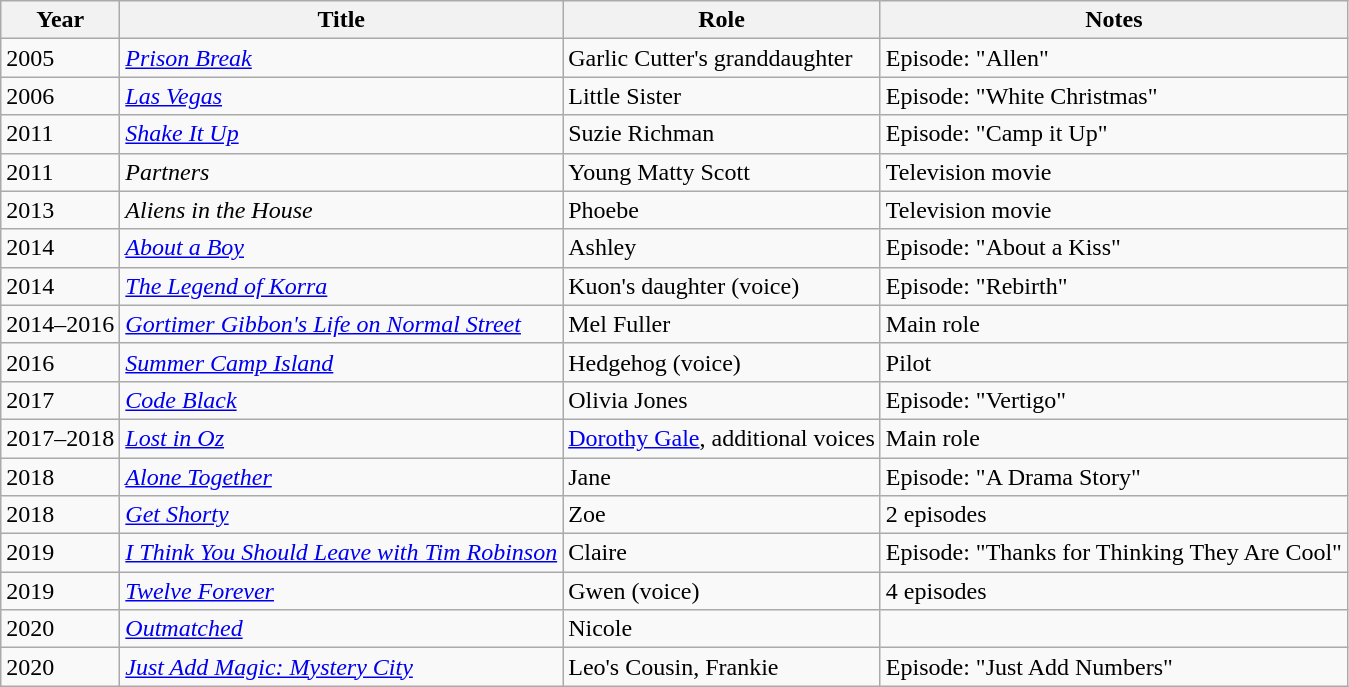<table class="wikitable sortable">
<tr>
<th>Year</th>
<th>Title</th>
<th>Role</th>
<th class="unsortable">Notes</th>
</tr>
<tr>
<td>2005</td>
<td><em><a href='#'>Prison Break</a></em></td>
<td>Garlic Cutter's granddaughter</td>
<td>Episode: "Allen"</td>
</tr>
<tr>
<td>2006</td>
<td><em><a href='#'>Las Vegas</a></em></td>
<td>Little Sister</td>
<td>Episode: "White Christmas"</td>
</tr>
<tr>
<td>2011</td>
<td><em><a href='#'>Shake It Up</a></em></td>
<td>Suzie Richman</td>
<td>Episode: "Camp it Up"</td>
</tr>
<tr>
<td>2011</td>
<td><em>Partners</em></td>
<td>Young Matty Scott</td>
<td>Television movie</td>
</tr>
<tr>
<td>2013</td>
<td><em>Aliens in the House</em></td>
<td>Phoebe</td>
<td>Television movie</td>
</tr>
<tr>
<td>2014</td>
<td><em><a href='#'>About a Boy</a></em></td>
<td>Ashley</td>
<td>Episode: "About a Kiss"</td>
</tr>
<tr>
<td>2014</td>
<td><em><a href='#'>The Legend of Korra</a></em></td>
<td>Kuon's daughter (voice)</td>
<td>Episode: "Rebirth"</td>
</tr>
<tr>
<td>2014–2016</td>
<td><em><a href='#'>Gortimer Gibbon's Life on Normal Street</a></em></td>
<td>Mel Fuller</td>
<td>Main role</td>
</tr>
<tr>
<td>2016</td>
<td><em><a href='#'>Summer Camp Island</a></em></td>
<td>Hedgehog (voice)</td>
<td>Pilot</td>
</tr>
<tr>
<td>2017</td>
<td><em><a href='#'>Code Black</a></em></td>
<td>Olivia Jones</td>
<td>Episode: "Vertigo"</td>
</tr>
<tr>
<td>2017–2018</td>
<td><em><a href='#'>Lost in Oz</a></em></td>
<td><a href='#'>Dorothy Gale</a>, additional voices</td>
<td>Main role</td>
</tr>
<tr>
<td>2018</td>
<td><em><a href='#'>Alone Together</a></em></td>
<td>Jane</td>
<td>Episode: "A Drama Story"</td>
</tr>
<tr>
<td>2018</td>
<td><em><a href='#'>Get Shorty</a></em></td>
<td>Zoe</td>
<td>2 episodes</td>
</tr>
<tr>
<td>2019</td>
<td><em><a href='#'>I Think You Should Leave with Tim Robinson</a></em></td>
<td>Claire</td>
<td>Episode: "Thanks for Thinking They Are Cool"</td>
</tr>
<tr>
<td>2019</td>
<td><em><a href='#'>Twelve Forever</a></em></td>
<td>Gwen (voice)</td>
<td>4 episodes</td>
</tr>
<tr>
<td>2020</td>
<td><em><a href='#'>Outmatched</a></em></td>
<td>Nicole</td>
<td></td>
</tr>
<tr>
<td>2020</td>
<td><em><a href='#'>Just Add Magic: Mystery City</a></em></td>
<td>Leo's Cousin, Frankie</td>
<td>Episode: "Just Add Numbers"</td>
</tr>
</table>
